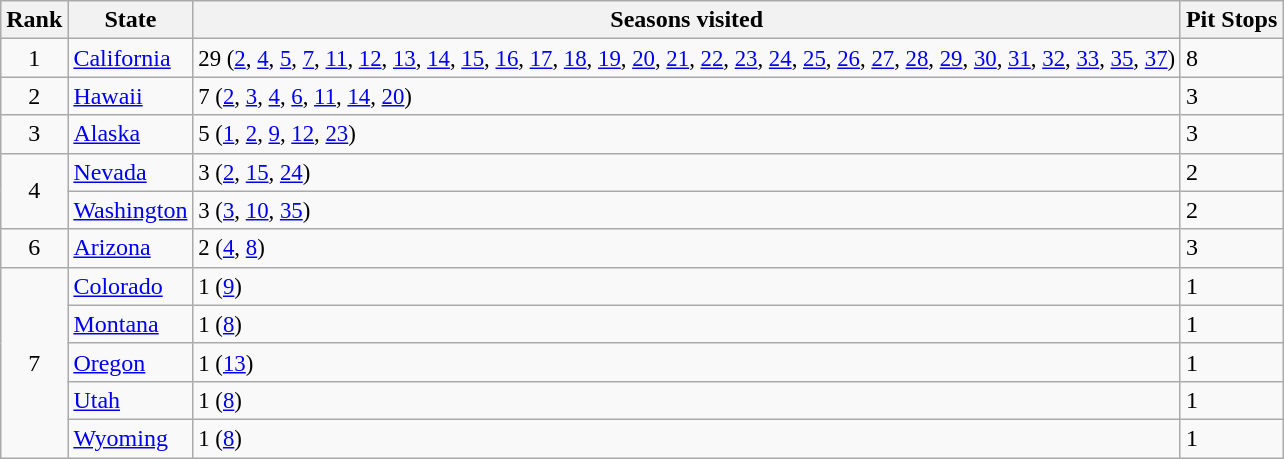<table class="wikitable">
<tr>
<th>Rank</th>
<th>State</th>
<th>Seasons visited</th>
<th>Pit Stops</th>
</tr>
<tr>
<td style="text-align:center;">1</td>
<td><a href='#'>California</a></td>
<td style="font-size:95%">29 (<a href='#'>2</a>, <a href='#'>4</a>, <a href='#'>5</a>, <a href='#'>7</a>, <a href='#'>11</a>, <a href='#'>12</a>, <a href='#'>13</a>, <a href='#'>14</a>, <a href='#'>15</a>, <a href='#'>16</a>, <a href='#'>17</a>, <a href='#'>18</a>, <a href='#'>19</a>, <a href='#'>20</a>, <a href='#'>21</a>, <a href='#'>22</a>, <a href='#'>23</a>, <a href='#'>24</a>, <a href='#'>25</a>, <a href='#'>26</a>, <a href='#'>27</a>, <a href='#'>28</a>, <a href='#'>29</a>, <a href='#'>30</a>, <a href='#'>31</a>, <a href='#'>32</a>, <a href='#'>33</a>, <a href='#'>35</a>, <a href='#'>37</a>)</td>
<td>8</td>
</tr>
<tr>
<td style="text-align:center;">2</td>
<td><a href='#'>Hawaii</a></td>
<td style="font-size:95%">7 (<a href='#'>2</a>, <a href='#'>3</a>, <a href='#'>4</a>, <a href='#'>6</a>, <a href='#'>11</a>, <a href='#'>14</a>, <a href='#'>20</a>)</td>
<td>3</td>
</tr>
<tr>
<td style="text-align:center;">3</td>
<td><a href='#'>Alaska</a></td>
<td style="font-size:95%">5 (<a href='#'>1</a>, <a href='#'>2</a>, <a href='#'>9</a>, <a href='#'>12</a>, <a href='#'>23</a>)</td>
<td>3</td>
</tr>
<tr>
<td rowspan="2" style="text-align:center;">4</td>
<td><a href='#'>Nevada</a></td>
<td style="font-size:95%">3 (<a href='#'>2</a>, <a href='#'>15</a>, <a href='#'>24</a>)</td>
<td>2</td>
</tr>
<tr>
<td><a href='#'>Washington</a></td>
<td style="font-size:95%">3 (<a href='#'>3</a>, <a href='#'>10</a>, <a href='#'>35</a>)</td>
<td>2</td>
</tr>
<tr>
<td rowspan="1" style="text-align:center;">6</td>
<td><a href='#'>Arizona</a></td>
<td style="font-size:95%">2 (<a href='#'>4</a>, <a href='#'>8</a>)</td>
<td>3</td>
</tr>
<tr>
<td rowspan="5" style="text-align:center;">7</td>
<td><a href='#'>Colorado</a></td>
<td style="font-size:95%">1 (<a href='#'>9</a>)</td>
<td>1</td>
</tr>
<tr>
<td><a href='#'>Montana</a></td>
<td style="font-size:95%">1 (<a href='#'>8</a>)</td>
<td>1</td>
</tr>
<tr>
<td><a href='#'>Oregon</a></td>
<td style="font-size:95%">1 (<a href='#'>13</a>)</td>
<td>1</td>
</tr>
<tr>
<td><a href='#'>Utah</a></td>
<td style="font-size:95%">1 (<a href='#'>8</a>)</td>
<td>1</td>
</tr>
<tr>
<td><a href='#'>Wyoming</a></td>
<td style="font-size:95%">1 (<a href='#'>8</a>)</td>
<td>1</td>
</tr>
</table>
